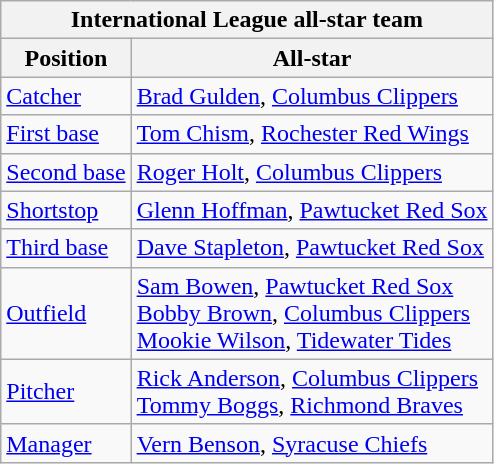<table class="wikitable">
<tr>
<th colspan="2">International League all-star team</th>
</tr>
<tr>
<th>Position</th>
<th>All-star</th>
</tr>
<tr>
<td><a href='#'>Catcher</a></td>
<td><a href='#'>Brad Gulden</a>, <a href='#'>Columbus Clippers</a></td>
</tr>
<tr>
<td><a href='#'>First base</a></td>
<td><a href='#'>Tom Chism</a>, <a href='#'>Rochester Red Wings</a></td>
</tr>
<tr>
<td><a href='#'>Second base</a></td>
<td><a href='#'>Roger Holt</a>, <a href='#'>Columbus Clippers</a></td>
</tr>
<tr>
<td><a href='#'>Shortstop</a></td>
<td><a href='#'>Glenn Hoffman</a>, <a href='#'>Pawtucket Red Sox</a></td>
</tr>
<tr>
<td><a href='#'>Third base</a></td>
<td><a href='#'>Dave Stapleton</a>, <a href='#'>Pawtucket Red Sox</a></td>
</tr>
<tr>
<td><a href='#'>Outfield</a></td>
<td><a href='#'>Sam Bowen</a>, <a href='#'>Pawtucket Red Sox</a> <br> <a href='#'>Bobby Brown</a>, <a href='#'>Columbus Clippers</a> <br> <a href='#'>Mookie Wilson</a>, <a href='#'>Tidewater Tides</a></td>
</tr>
<tr>
<td><a href='#'>Pitcher</a></td>
<td><a href='#'>Rick Anderson</a>, <a href='#'>Columbus Clippers</a> <br> <a href='#'>Tommy Boggs</a>, <a href='#'>Richmond Braves</a></td>
</tr>
<tr>
<td><a href='#'>Manager</a></td>
<td><a href='#'>Vern Benson</a>, <a href='#'>Syracuse Chiefs</a></td>
</tr>
</table>
